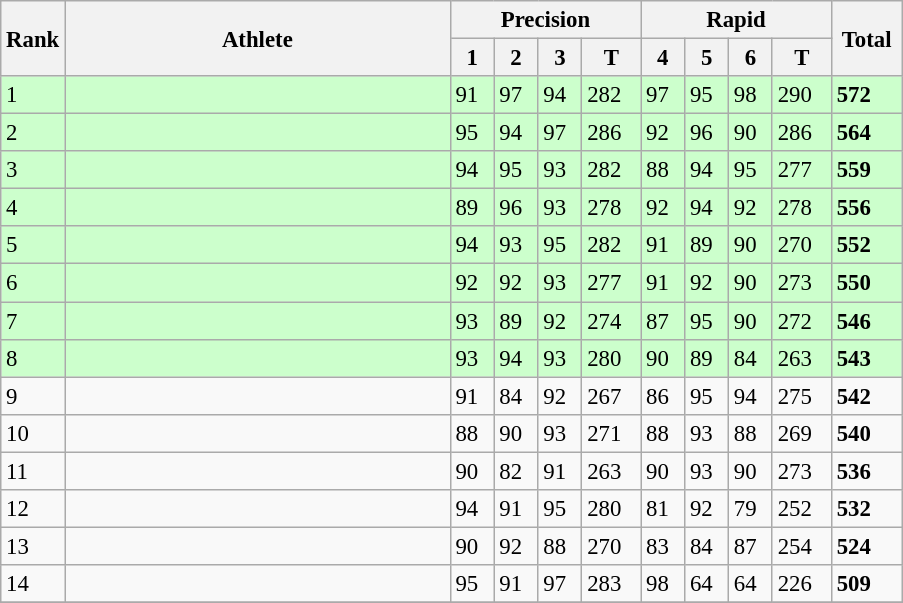<table class="wikitable" style="font-size:95%" style="width:35em;" style="text-align:center">
<tr>
<th rowspan=2>Rank</th>
<th rowspan=2 width=250>Athlete</th>
<th colspan=4 width=120>Precision</th>
<th colspan=4 width=120>Rapid</th>
<th rowspan=2 width=40>Total</th>
</tr>
<tr>
<th>1</th>
<th>2</th>
<th>3</th>
<th>T</th>
<th>4</th>
<th>5</th>
<th>6</th>
<th>T</th>
</tr>
<tr bgcolor=ccffcc>
<td>1</td>
<td align=left></td>
<td>91</td>
<td>97</td>
<td>94</td>
<td>282</td>
<td>97</td>
<td>95</td>
<td>98</td>
<td>290</td>
<td><strong>572</strong></td>
</tr>
<tr bgcolor=ccffcc>
<td>2</td>
<td align=left></td>
<td>95</td>
<td>94</td>
<td>97</td>
<td>286</td>
<td>92</td>
<td>96</td>
<td>90</td>
<td>286</td>
<td><strong>564</strong></td>
</tr>
<tr bgcolor=ccffcc>
<td>3</td>
<td align=left></td>
<td>94</td>
<td>95</td>
<td>93</td>
<td>282</td>
<td>88</td>
<td>94</td>
<td>95</td>
<td>277</td>
<td><strong>559</strong></td>
</tr>
<tr bgcolor=ccffcc>
<td>4</td>
<td align=left></td>
<td>89</td>
<td>96</td>
<td>93</td>
<td>278</td>
<td>92</td>
<td>94</td>
<td>92</td>
<td>278</td>
<td><strong>556</strong></td>
</tr>
<tr bgcolor=ccffcc>
<td>5</td>
<td align=left></td>
<td>94</td>
<td>93</td>
<td>95</td>
<td>282</td>
<td>91</td>
<td>89</td>
<td>90</td>
<td>270</td>
<td><strong>552</strong></td>
</tr>
<tr bgcolor=ccffcc>
<td>6</td>
<td align=left></td>
<td>92</td>
<td>92</td>
<td>93</td>
<td>277</td>
<td>91</td>
<td>92</td>
<td>90</td>
<td>273</td>
<td><strong>550</strong></td>
</tr>
<tr bgcolor=ccffcc>
<td>7</td>
<td align=left></td>
<td>93</td>
<td>89</td>
<td>92</td>
<td>274</td>
<td>87</td>
<td>95</td>
<td>90</td>
<td>272</td>
<td><strong>546</strong></td>
</tr>
<tr bgcolor=ccffcc>
<td>8</td>
<td align=left></td>
<td>93</td>
<td>94</td>
<td>93</td>
<td>280</td>
<td>90</td>
<td>89</td>
<td>84</td>
<td>263</td>
<td><strong>543</strong></td>
</tr>
<tr>
<td>9</td>
<td align=left></td>
<td>91</td>
<td>84</td>
<td>92</td>
<td>267</td>
<td>86</td>
<td>95</td>
<td>94</td>
<td>275</td>
<td><strong>542</strong></td>
</tr>
<tr>
<td>10</td>
<td align=left></td>
<td>88</td>
<td>90</td>
<td>93</td>
<td>271</td>
<td>88</td>
<td>93</td>
<td>88</td>
<td>269</td>
<td><strong>540</strong></td>
</tr>
<tr>
<td>11</td>
<td align=left></td>
<td>90</td>
<td>82</td>
<td>91</td>
<td>263</td>
<td>90</td>
<td>93</td>
<td>90</td>
<td>273</td>
<td><strong>536</strong></td>
</tr>
<tr>
<td>12</td>
<td align=left></td>
<td>94</td>
<td>91</td>
<td>95</td>
<td>280</td>
<td>81</td>
<td>92</td>
<td>79</td>
<td>252</td>
<td><strong>532</strong></td>
</tr>
<tr>
<td>13</td>
<td align=left></td>
<td>90</td>
<td>92</td>
<td>88</td>
<td>270</td>
<td>83</td>
<td>84</td>
<td>87</td>
<td>254</td>
<td><strong>524</strong></td>
</tr>
<tr>
<td>14</td>
<td align=left></td>
<td>95</td>
<td>91</td>
<td>97</td>
<td>283</td>
<td>98</td>
<td>64</td>
<td>64</td>
<td>226</td>
<td><strong>509</strong></td>
</tr>
<tr>
</tr>
</table>
